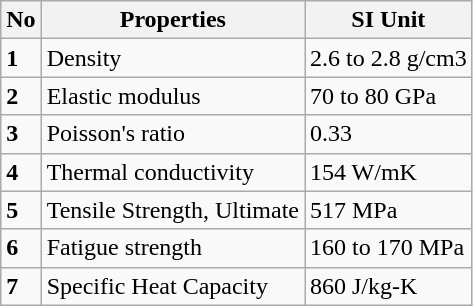<table class="wikitable">
<tr>
<th>No</th>
<th>Properties</th>
<th>SI Unit</th>
</tr>
<tr>
<td><strong>1</strong></td>
<td>Density</td>
<td>2.6 to 2.8 g/cm3</td>
</tr>
<tr>
<td><strong>2</strong></td>
<td>Elastic modulus</td>
<td>70 to 80 GPa</td>
</tr>
<tr>
<td><strong>3</strong></td>
<td>Poisson's ratio</td>
<td>0.33</td>
</tr>
<tr>
<td><strong>4</strong></td>
<td>Thermal conductivity</td>
<td>154 W/mK</td>
</tr>
<tr>
<td><strong>5</strong></td>
<td>Tensile Strength, Ultimate</td>
<td>517 MPa</td>
</tr>
<tr>
<td><strong>6</strong></td>
<td>Fatigue strength</td>
<td>160 to 170 MPa</td>
</tr>
<tr>
<td><strong>7</strong></td>
<td>Specific Heat Capacity</td>
<td>860 J/kg-K</td>
</tr>
</table>
